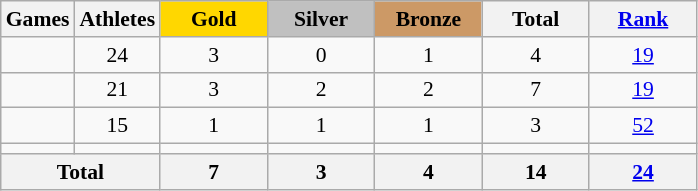<table class="wikitable sortable" style="text-align:center; font-size:90%;">
<tr>
<th>Games</th>
<th>Athletes</th>
<th style="background:gold; width:4.5em; font-weight:bold;">Gold</th>
<th style="background:silver; width:4.5em; font-weight:bold;">Silver</th>
<th style="background:#cc9966; width:4.5em; font-weight:bold;">Bronze</th>
<th style="width:4.5em; font-weight:bold;">Total</th>
<th style="width:4.5em; font-weight:bold;"><a href='#'>Rank</a></th>
</tr>
<tr>
<td align=left></td>
<td>24</td>
<td>3</td>
<td>0</td>
<td>1</td>
<td>4</td>
<td><a href='#'>19</a></td>
</tr>
<tr>
<td align=left></td>
<td>21</td>
<td>3</td>
<td>2</td>
<td>2</td>
<td>7</td>
<td><a href='#'>19</a></td>
</tr>
<tr>
<td align=left></td>
<td>15</td>
<td>1</td>
<td>1</td>
<td>1</td>
<td>3</td>
<td><a href='#'>52</a></td>
</tr>
<tr>
<td align=left><em></em></td>
<td></td>
<td></td>
<td></td>
<td></td>
<td></td>
<td></td>
</tr>
<tr>
<th colspan=2>Total</th>
<th>7</th>
<th>3</th>
<th>4</th>
<th>14</th>
<th><a href='#'>24</a></th>
</tr>
</table>
